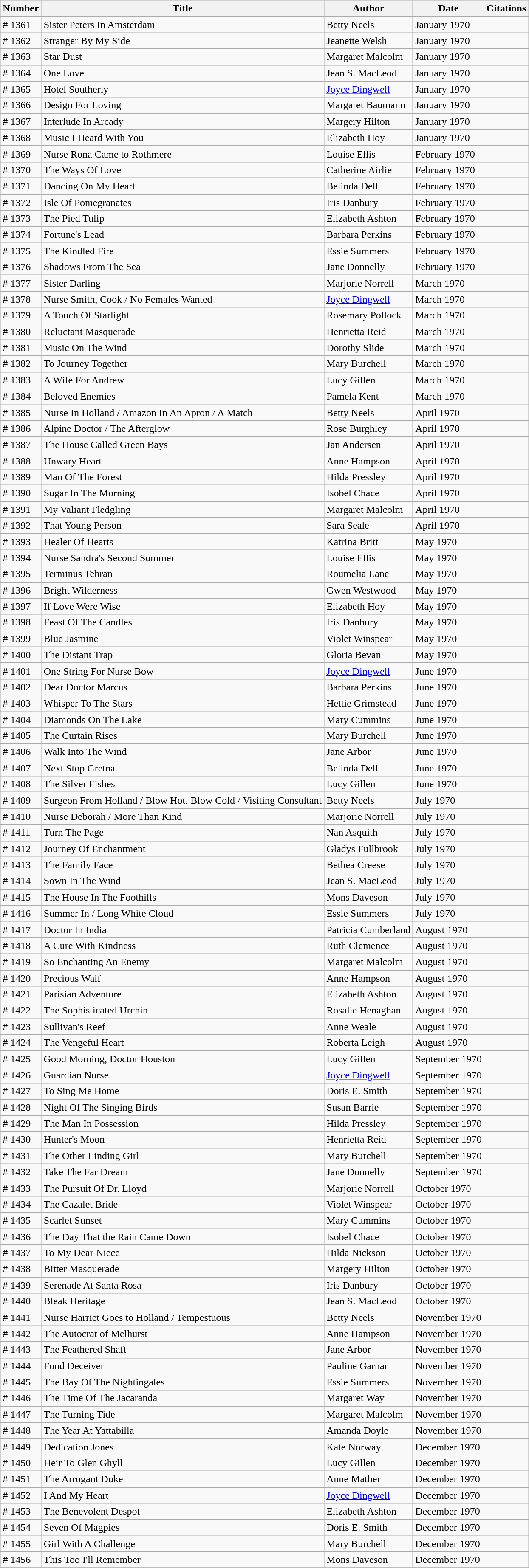<table class="wikitable">
<tr>
<th>Number</th>
<th>Title</th>
<th>Author</th>
<th>Date</th>
<th>Citations</th>
</tr>
<tr>
<td># 1361</td>
<td>Sister Peters In Amsterdam</td>
<td>Betty Neels</td>
<td>January 1970</td>
<td></td>
</tr>
<tr>
<td># 1362</td>
<td>Stranger By My Side</td>
<td>Jeanette Welsh</td>
<td>January 1970</td>
<td></td>
</tr>
<tr>
<td># 1363</td>
<td>Star Dust</td>
<td>Margaret Malcolm</td>
<td>January 1970</td>
<td></td>
</tr>
<tr>
<td># 1364</td>
<td>One Love</td>
<td>Jean S. MacLeod</td>
<td>January 1970</td>
<td></td>
</tr>
<tr>
<td># 1365</td>
<td>Hotel Southerly</td>
<td><a href='#'>Joyce Dingwell</a></td>
<td>January 1970</td>
<td></td>
</tr>
<tr>
<td># 1366</td>
<td>Design For Loving</td>
<td>Margaret Baumann</td>
<td>January 1970</td>
<td></td>
</tr>
<tr>
<td># 1367</td>
<td>Interlude In Arcady</td>
<td>Margery Hilton</td>
<td>January 1970</td>
<td></td>
</tr>
<tr>
<td># 1368</td>
<td>Music I Heard With You</td>
<td>Elizabeth Hoy</td>
<td>January 1970</td>
<td></td>
</tr>
<tr>
<td># 1369</td>
<td>Nurse Rona Came to Rothmere</td>
<td>Louise Ellis</td>
<td>February 1970</td>
<td></td>
</tr>
<tr>
<td># 1370</td>
<td>The Ways Of Love</td>
<td>Catherine Airlie</td>
<td>February 1970</td>
<td></td>
</tr>
<tr>
<td># 1371</td>
<td>Dancing On My Heart</td>
<td>Belinda Dell</td>
<td>February 1970</td>
<td></td>
</tr>
<tr>
<td># 1372</td>
<td>Isle Of Pomegranates</td>
<td>Iris Danbury</td>
<td>February 1970</td>
<td></td>
</tr>
<tr>
<td># 1373</td>
<td>The Pied Tulip</td>
<td>Elizabeth Ashton</td>
<td>February 1970</td>
<td></td>
</tr>
<tr>
<td># 1374</td>
<td>Fortune's Lead</td>
<td>Barbara Perkins</td>
<td>February 1970</td>
<td></td>
</tr>
<tr>
<td># 1375</td>
<td>The Kindled Fire</td>
<td>Essie Summers</td>
<td>February 1970</td>
<td></td>
</tr>
<tr>
<td># 1376</td>
<td>Shadows From The Sea</td>
<td>Jane Donnelly</td>
<td>February 1970</td>
<td></td>
</tr>
<tr>
<td># 1377</td>
<td>Sister Darling</td>
<td>Marjorie Norrell</td>
<td>March 1970</td>
<td></td>
</tr>
<tr>
<td># 1378</td>
<td>Nurse Smith, Cook / No Females Wanted</td>
<td><a href='#'>Joyce Dingwell</a></td>
<td>March 1970</td>
<td></td>
</tr>
<tr>
<td># 1379</td>
<td>A Touch Of Starlight</td>
<td>Rosemary Pollock</td>
<td>March 1970</td>
<td></td>
</tr>
<tr>
<td># 1380</td>
<td>Reluctant Masquerade</td>
<td>Henrietta Reid</td>
<td>March 1970</td>
<td></td>
</tr>
<tr>
<td># 1381</td>
<td>Music On The Wind</td>
<td>Dorothy Slide</td>
<td>March 1970</td>
<td></td>
</tr>
<tr>
<td># 1382</td>
<td>To Journey Together</td>
<td>Mary Burchell</td>
<td>March 1970</td>
<td></td>
</tr>
<tr>
<td># 1383</td>
<td>A Wife For Andrew</td>
<td>Lucy Gillen</td>
<td>March 1970</td>
<td></td>
</tr>
<tr>
<td># 1384</td>
<td>Beloved Enemies</td>
<td>Pamela Kent</td>
<td>March 1970</td>
<td></td>
</tr>
<tr>
<td># 1385</td>
<td>Nurse In Holland / Amazon In An Apron / A Match</td>
<td>Betty Neels</td>
<td>April 1970</td>
<td></td>
</tr>
<tr>
<td># 1386</td>
<td>Alpine Doctor / The Afterglow</td>
<td>Rose Burghley</td>
<td>April 1970</td>
<td></td>
</tr>
<tr>
<td># 1387</td>
<td>The House Called Green Bays</td>
<td>Jan Andersen</td>
<td>April 1970</td>
<td></td>
</tr>
<tr>
<td># 1388</td>
<td>Unwary Heart</td>
<td>Anne Hampson</td>
<td>April 1970</td>
<td></td>
</tr>
<tr>
<td># 1389</td>
<td>Man Of The Forest</td>
<td>Hilda Pressley</td>
<td>April 1970</td>
<td></td>
</tr>
<tr>
<td># 1390</td>
<td>Sugar In The Morning</td>
<td>Isobel Chace</td>
<td>April 1970</td>
<td></td>
</tr>
<tr>
<td># 1391</td>
<td>My Valiant Fledgling</td>
<td>Margaret Malcolm</td>
<td>April 1970</td>
<td></td>
</tr>
<tr>
<td># 1392</td>
<td>That Young Person</td>
<td>Sara Seale</td>
<td>April 1970</td>
<td></td>
</tr>
<tr>
<td># 1393</td>
<td>Healer Of Hearts</td>
<td>Katrina Britt</td>
<td>May 1970</td>
<td></td>
</tr>
<tr>
<td># 1394</td>
<td>Nurse Sandra's Second Summer</td>
<td>Louise Ellis</td>
<td>May 1970</td>
<td></td>
</tr>
<tr>
<td># 1395</td>
<td>Terminus Tehran</td>
<td>Roumelia Lane</td>
<td>May 1970</td>
<td></td>
</tr>
<tr>
<td># 1396</td>
<td>Bright Wilderness</td>
<td>Gwen Westwood</td>
<td>May 1970</td>
<td></td>
</tr>
<tr>
<td># 1397</td>
<td>If Love Were Wise</td>
<td>Elizabeth Hoy</td>
<td>May 1970</td>
<td></td>
</tr>
<tr>
<td># 1398</td>
<td>Feast Of The Candles</td>
<td>Iris Danbury</td>
<td>May 1970</td>
<td></td>
</tr>
<tr>
<td># 1399</td>
<td>Blue Jasmine</td>
<td>Violet Winspear</td>
<td>May 1970</td>
<td></td>
</tr>
<tr>
<td># 1400</td>
<td>The Distant Trap</td>
<td>Gloria Bevan</td>
<td>May 1970</td>
<td></td>
</tr>
<tr>
<td># 1401</td>
<td>One String For Nurse Bow</td>
<td><a href='#'>Joyce Dingwell</a></td>
<td>June 1970</td>
<td></td>
</tr>
<tr>
<td># 1402</td>
<td>Dear Doctor Marcus</td>
<td>Barbara Perkins</td>
<td>June 1970</td>
<td></td>
</tr>
<tr>
<td># 1403</td>
<td>Whisper To The Stars</td>
<td>Hettie Grimstead</td>
<td>June 1970</td>
<td></td>
</tr>
<tr>
<td># 1404</td>
<td>Diamonds On The Lake</td>
<td>Mary Cummins</td>
<td>June 1970</td>
<td></td>
</tr>
<tr>
<td># 1405</td>
<td>The Curtain Rises</td>
<td>Mary Burchell</td>
<td>June 1970</td>
<td></td>
</tr>
<tr>
<td># 1406</td>
<td>Walk Into The Wind</td>
<td>Jane Arbor</td>
<td>June 1970</td>
<td></td>
</tr>
<tr>
<td># 1407</td>
<td>Next Stop Gretna</td>
<td>Belinda Dell</td>
<td>June 1970</td>
<td></td>
</tr>
<tr>
<td># 1408</td>
<td>The Silver Fishes</td>
<td>Lucy Gillen</td>
<td>June 1970</td>
<td></td>
</tr>
<tr>
<td># 1409</td>
<td>Surgeon From Holland / Blow Hot, Blow Cold / Visiting Consultant</td>
<td>Betty Neels</td>
<td>July 1970</td>
<td></td>
</tr>
<tr>
<td># 1410</td>
<td>Nurse Deborah / More Than Kind</td>
<td>Marjorie Norrell</td>
<td>July 1970</td>
<td></td>
</tr>
<tr>
<td># 1411</td>
<td>Turn The Page</td>
<td>Nan Asquith</td>
<td>July 1970</td>
<td></td>
</tr>
<tr>
<td># 1412</td>
<td>Journey Of Enchantment</td>
<td>Gladys Fullbrook</td>
<td>July 1970</td>
<td></td>
</tr>
<tr>
<td># 1413</td>
<td>The Family Face</td>
<td>Bethea Creese</td>
<td>July 1970</td>
<td></td>
</tr>
<tr>
<td># 1414</td>
<td>Sown In The Wind</td>
<td>Jean S. MacLeod</td>
<td>July 1970</td>
<td></td>
</tr>
<tr>
<td># 1415</td>
<td>The House In The Foothills</td>
<td>Mons Daveson</td>
<td>July 1970</td>
<td></td>
</tr>
<tr>
<td># 1416</td>
<td>Summer In / Long White Cloud</td>
<td>Essie Summers</td>
<td>July 1970</td>
<td></td>
</tr>
<tr>
<td># 1417</td>
<td>Doctor In India</td>
<td>Patricia Cumberland</td>
<td>August 1970</td>
<td></td>
</tr>
<tr>
<td># 1418</td>
<td>A Cure With Kindness</td>
<td>Ruth Clemence</td>
<td>August 1970</td>
<td></td>
</tr>
<tr>
<td># 1419</td>
<td>So Enchanting An Enemy</td>
<td>Margaret Malcolm</td>
<td>August 1970</td>
<td></td>
</tr>
<tr>
<td># 1420</td>
<td>Precious Waif</td>
<td>Anne Hampson</td>
<td>August 1970</td>
<td></td>
</tr>
<tr>
<td># 1421</td>
<td>Parisian Adventure</td>
<td>Elizabeth Ashton</td>
<td>August 1970</td>
<td></td>
</tr>
<tr>
<td># 1422</td>
<td>The Sophisticated Urchin</td>
<td>Rosalie Henaghan</td>
<td>August 1970</td>
<td></td>
</tr>
<tr>
<td># 1423</td>
<td>Sullivan's Reef</td>
<td>Anne Weale</td>
<td>August 1970</td>
<td></td>
</tr>
<tr>
<td># 1424</td>
<td>The Vengeful Heart</td>
<td>Roberta Leigh</td>
<td>August 1970</td>
<td></td>
</tr>
<tr>
<td># 1425</td>
<td>Good Morning, Doctor Houston</td>
<td>Lucy Gillen</td>
<td>September 1970</td>
<td></td>
</tr>
<tr>
<td># 1426</td>
<td>Guardian Nurse</td>
<td><a href='#'>Joyce Dingwell</a></td>
<td>September 1970</td>
<td></td>
</tr>
<tr>
<td># 1427</td>
<td>To Sing Me Home</td>
<td>Doris E. Smith</td>
<td>September 1970</td>
<td></td>
</tr>
<tr>
<td># 1428</td>
<td>Night Of The Singing Birds</td>
<td>Susan Barrie</td>
<td>September 1970</td>
<td></td>
</tr>
<tr>
<td># 1429</td>
<td>The Man In Possession</td>
<td>Hilda Pressley</td>
<td>September 1970</td>
<td></td>
</tr>
<tr>
<td># 1430</td>
<td>Hunter's Moon</td>
<td>Henrietta Reid</td>
<td>September 1970</td>
<td></td>
</tr>
<tr>
<td># 1431</td>
<td>The Other Linding Girl</td>
<td>Mary Burchell</td>
<td>September 1970</td>
<td></td>
</tr>
<tr>
<td># 1432</td>
<td>Take The Far Dream</td>
<td>Jane Donnelly</td>
<td>September 1970</td>
<td></td>
</tr>
<tr>
<td># 1433</td>
<td>The Pursuit Of Dr. Lloyd</td>
<td>Marjorie Norrell</td>
<td>October 1970</td>
<td></td>
</tr>
<tr>
<td># 1434</td>
<td>The Cazalet Bride</td>
<td>Violet Winspear</td>
<td>October 1970</td>
<td></td>
</tr>
<tr>
<td># 1435</td>
<td>Scarlet Sunset</td>
<td>Mary Cummins</td>
<td>October 1970</td>
<td></td>
</tr>
<tr>
<td># 1436</td>
<td>The Day That the Rain Came Down</td>
<td>Isobel Chace</td>
<td>October 1970</td>
<td></td>
</tr>
<tr>
<td># 1437</td>
<td>To My Dear Niece</td>
<td>Hilda Nickson</td>
<td>October 1970</td>
<td></td>
</tr>
<tr>
<td># 1438</td>
<td>Bitter Masquerade</td>
<td>Margery Hilton</td>
<td>October 1970</td>
<td></td>
</tr>
<tr>
<td># 1439</td>
<td>Serenade At Santa Rosa</td>
<td>Iris Danbury</td>
<td>October 1970</td>
<td></td>
</tr>
<tr>
<td># 1440</td>
<td>Bleak Heritage</td>
<td>Jean S. MacLeod</td>
<td>October 1970</td>
<td></td>
</tr>
<tr>
<td># 1441</td>
<td>Nurse Harriet Goes to Holland / Tempestuous</td>
<td>Betty Neels</td>
<td>November 1970</td>
<td></td>
</tr>
<tr>
<td># 1442</td>
<td>The Autocrat of Melhurst</td>
<td>Anne Hampson</td>
<td>November 1970</td>
<td></td>
</tr>
<tr>
<td># 1443</td>
<td>The Feathered Shaft</td>
<td>Jane Arbor</td>
<td>November 1970</td>
<td></td>
</tr>
<tr>
<td># 1444</td>
<td>Fond Deceiver</td>
<td>Pauline Garnar</td>
<td>November 1970</td>
<td></td>
</tr>
<tr>
<td># 1445</td>
<td>The Bay Of The Nightingales</td>
<td>Essie Summers</td>
<td>November 1970</td>
<td></td>
</tr>
<tr>
<td># 1446</td>
<td>The Time Of The Jacaranda</td>
<td>Margaret Way</td>
<td>November 1970</td>
<td></td>
</tr>
<tr>
<td># 1447</td>
<td>The Turning Tide</td>
<td>Margaret Malcolm</td>
<td>November 1970</td>
<td></td>
</tr>
<tr>
<td># 1448</td>
<td>The Year At Yattabilla</td>
<td>Amanda Doyle</td>
<td>November 1970</td>
<td></td>
</tr>
<tr>
<td># 1449</td>
<td>Dedication Jones</td>
<td>Kate Norway</td>
<td>December 1970</td>
<td></td>
</tr>
<tr>
<td># 1450</td>
<td>Heir To Glen Ghyll</td>
<td>Lucy Gillen</td>
<td>December 1970</td>
<td></td>
</tr>
<tr>
<td># 1451</td>
<td>The Arrogant Duke</td>
<td>Anne Mather</td>
<td>December 1970</td>
<td></td>
</tr>
<tr>
<td># 1452</td>
<td>I And My Heart</td>
<td><a href='#'>Joyce Dingwell</a></td>
<td>December 1970</td>
<td></td>
</tr>
<tr>
<td># 1453</td>
<td>The Benevolent Despot</td>
<td>Elizabeth Ashton</td>
<td>December 1970</td>
<td></td>
</tr>
<tr>
<td># 1454</td>
<td>Seven Of Magpies</td>
<td>Doris E. Smith</td>
<td>December 1970</td>
<td></td>
</tr>
<tr>
<td># 1455</td>
<td>Girl With A Challenge</td>
<td>Mary Burchell</td>
<td>December 1970</td>
<td></td>
</tr>
<tr>
<td># 1456</td>
<td>This Too I'll Remember</td>
<td>Mons Daveson</td>
<td>December 1970</td>
<td></td>
</tr>
<tr>
</tr>
</table>
